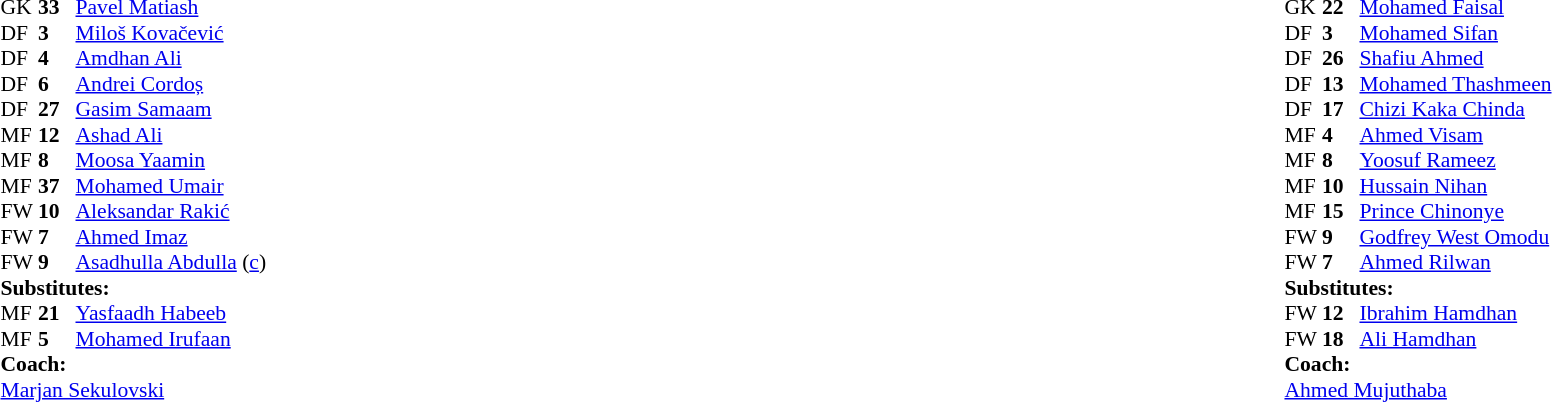<table style="width:100%">
<tr>
<td valign="top" width="40%"><br><table style="font-size:90%" cellspacing="0" cellpadding="0">
<tr>
<th width=25></th>
<th width=25></th>
</tr>
<tr>
<td>GK</td>
<td><strong>33</strong></td>
<td> <a href='#'>Pavel Matiash</a></td>
</tr>
<tr>
<td>DF</td>
<td><strong>3</strong></td>
<td> <a href='#'>Miloš Kovačević</a></td>
</tr>
<tr>
<td>DF</td>
<td><strong>4</strong></td>
<td> <a href='#'>Amdhan Ali</a></td>
</tr>
<tr>
<td>DF</td>
<td><strong>6</strong></td>
<td> <a href='#'>Andrei Cordoș</a></td>
</tr>
<tr>
<td>DF</td>
<td><strong>27</strong></td>
<td> <a href='#'>Gasim Samaam</a></td>
</tr>
<tr>
<td>MF</td>
<td><strong>12</strong></td>
<td> <a href='#'>Ashad Ali</a></td>
<td></td>
</tr>
<tr>
<td>MF</td>
<td><strong>8</strong></td>
<td> <a href='#'>Moosa Yaamin</a></td>
<td></td>
<td></td>
</tr>
<tr>
<td>MF</td>
<td><strong>37</strong></td>
<td> <a href='#'>Mohamed Umair</a></td>
</tr>
<tr>
<td>FW</td>
<td><strong>10</strong></td>
<td> <a href='#'>Aleksandar Rakić</a></td>
<td></td>
</tr>
<tr>
<td>FW</td>
<td><strong>7</strong></td>
<td> <a href='#'>Ahmed Imaz</a></td>
<td></td>
<td></td>
</tr>
<tr>
<td>FW</td>
<td><strong>9</strong></td>
<td> <a href='#'>Asadhulla Abdulla</a> (<a href='#'>c</a>)</td>
</tr>
<tr>
<td colspan=3><strong>Substitutes:</strong></td>
</tr>
<tr>
<td>MF</td>
<td><strong>21</strong></td>
<td> <a href='#'>Yasfaadh Habeeb</a></td>
<td></td>
<td></td>
</tr>
<tr>
<td>MF</td>
<td><strong>5</strong></td>
<td> <a href='#'>Mohamed Irufaan</a></td>
<td></td>
<td></td>
</tr>
<tr>
<td colspan=3><strong>Coach:</strong></td>
</tr>
<tr>
<td colspan=3> <a href='#'>Marjan Sekulovski</a></td>
</tr>
</table>
</td>
<td valign="top"></td>
<td valign="top" width="50%"><br><table style="font-size:90%;margin:auto" cellspacing="0" cellpadding="0">
<tr>
<th width=25></th>
<th width=25></th>
</tr>
<tr>
<td>GK</td>
<td><strong>22</strong></td>
<td> <a href='#'>Mohamed Faisal</a></td>
</tr>
<tr>
<td>DF</td>
<td><strong>3</strong></td>
<td> <a href='#'>Mohamed Sifan</a></td>
</tr>
<tr>
<td>DF</td>
<td><strong>26</strong></td>
<td> <a href='#'>Shafiu Ahmed</a></td>
</tr>
<tr>
<td>DF</td>
<td><strong>13</strong></td>
<td> <a href='#'>Mohamed Thashmeen</a></td>
<td></td>
<td></td>
</tr>
<tr>
<td>DF</td>
<td><strong>17</strong></td>
<td> <a href='#'>Chizi Kaka Chinda</a></td>
</tr>
<tr>
<td>MF</td>
<td><strong>4</strong></td>
<td> <a href='#'>Ahmed Visam</a></td>
</tr>
<tr>
<td>MF</td>
<td><strong>8</strong></td>
<td> <a href='#'>Yoosuf Rameez</a></td>
</tr>
<tr>
<td>MF</td>
<td><strong>10</strong></td>
<td> <a href='#'>Hussain Nihan</a></td>
</tr>
<tr>
<td>MF</td>
<td><strong>15</strong></td>
<td> <a href='#'>Prince Chinonye</a></td>
</tr>
<tr>
<td>FW</td>
<td><strong>9</strong></td>
<td> <a href='#'>Godfrey West Omodu</a></td>
</tr>
<tr>
<td>FW</td>
<td><strong>7</strong></td>
<td> <a href='#'>Ahmed Rilwan</a></td>
<td></td>
<td></td>
</tr>
<tr>
<td colspan=3><strong>Substitutes:</strong></td>
</tr>
<tr>
<td>FW</td>
<td><strong>12</strong></td>
<td> <a href='#'>Ibrahim Hamdhan</a></td>
<td></td>
<td></td>
</tr>
<tr>
<td>FW</td>
<td><strong>18</strong></td>
<td> <a href='#'>Ali Hamdhan</a></td>
<td></td>
<td></td>
</tr>
<tr>
<td colspan=3><strong>Coach:</strong></td>
</tr>
<tr>
<td colspan=3> <a href='#'>Ahmed Mujuthaba</a></td>
</tr>
</table>
</td>
</tr>
</table>
